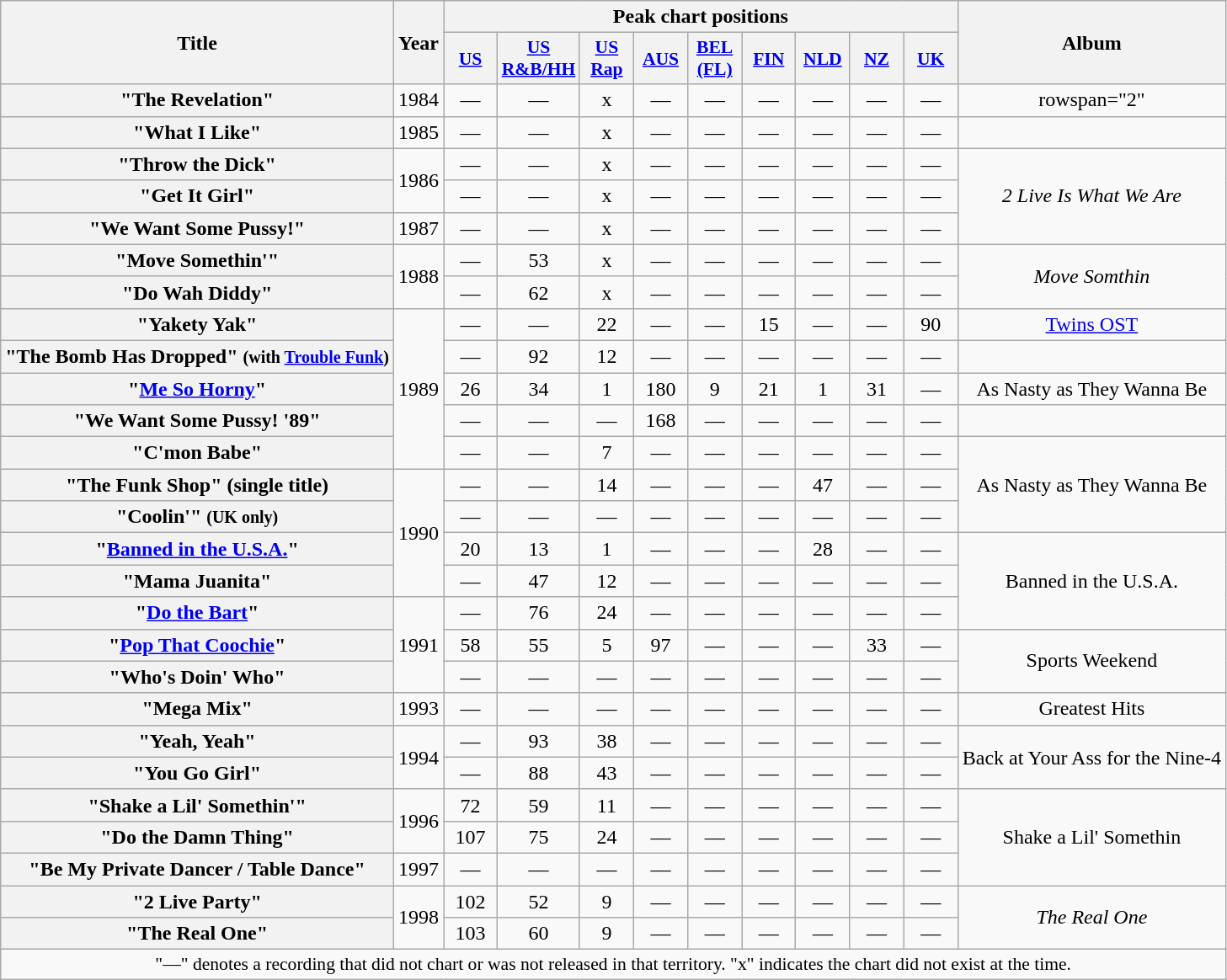<table class="wikitable plainrowheaders" style="text-align:center">
<tr>
<th scope="col" rowspan="2">Title</th>
<th scope="col" rowspan="2">Year</th>
<th scope="col" colspan="9">Peak chart positions</th>
<th scope="col" rowspan="2">Album</th>
</tr>
<tr>
<th scope="col" style="width:2.5em;font-size:90%;"><a href='#'>US</a><br></th>
<th scope="col" style="width:2.5em;font-size:90%;"><a href='#'>US R&B/HH</a><br></th>
<th scope="col" style="width:2.5em;font-size:90%;"><a href='#'>US Rap</a><br></th>
<th scope="col" style="width:2.5em;font-size:90%;"><a href='#'>AUS</a><br></th>
<th scope="col" style="width:2.5em;font-size:90%;"><a href='#'>BEL<br>(FL)</a><br></th>
<th scope="col" style="width:2.5em;font-size:90%;"><a href='#'>FIN</a><br></th>
<th scope="col" style="width:2.5em;font-size:90%;"><a href='#'>NLD</a><br></th>
<th scope="col" style="width:2.5em;font-size:90%;"><a href='#'>NZ</a><br></th>
<th scope="col" style="width:2.5em;font-size:90%;"><a href='#'>UK</a><br></th>
</tr>
<tr>
<th scope="row">"The Revelation"</th>
<td>1984</td>
<td>—</td>
<td>—</td>
<td>x</td>
<td>—</td>
<td>—</td>
<td>—</td>
<td>—</td>
<td>—</td>
<td>—</td>
<td>rowspan="2" </td>
</tr>
<tr>
<th scope="row">"What I Like"</th>
<td>1985</td>
<td>—</td>
<td>—</td>
<td>x</td>
<td>—</td>
<td>—</td>
<td>—</td>
<td>—</td>
<td>—</td>
<td>—</td>
</tr>
<tr>
<th scope="row">"Throw the Dick"</th>
<td rowspan="2">1986</td>
<td>—</td>
<td>—</td>
<td>x</td>
<td>—</td>
<td>—</td>
<td>—</td>
<td>—</td>
<td>—</td>
<td>—</td>
<td rowspan="3"><em>2 Live Is What We Are</em></td>
</tr>
<tr>
<th scope="row">"Get It Girl"</th>
<td>—</td>
<td>—</td>
<td>x</td>
<td>—</td>
<td>—</td>
<td>—</td>
<td>—</td>
<td>—</td>
<td>—</td>
</tr>
<tr>
<th scope="row">"We Want Some Pussy!"</th>
<td>1987</td>
<td>—</td>
<td>—</td>
<td>x</td>
<td>—</td>
<td>—</td>
<td>—</td>
<td>—</td>
<td>—</td>
<td>—</td>
</tr>
<tr>
<th scope="row">"Move Somethin'"</th>
<td rowspan="2">1988</td>
<td>—</td>
<td>53</td>
<td>x</td>
<td>—</td>
<td>—</td>
<td>—</td>
<td>—</td>
<td>—</td>
<td>—</td>
<td rowspan="2"><em>Move Somthin<strong></td>
</tr>
<tr>
<th scope="row">"Do Wah Diddy"</th>
<td>—</td>
<td>62</td>
<td>x</td>
<td>—</td>
<td>—</td>
<td>—</td>
<td>—</td>
<td>—</td>
<td>—</td>
</tr>
<tr>
<th scope="row">"Yakety Yak"</th>
<td rowspan="5">1989</td>
<td>—</td>
<td>—</td>
<td>22</td>
<td>—</td>
<td>—</td>
<td>15</td>
<td>—</td>
<td>—</td>
<td>90</td>
<td></em><a href='#'>Twins OST</a><em></td>
</tr>
<tr>
<th scope="row">"The Bomb Has Dropped" <small>(with <a href='#'>Trouble Funk</a>)</small></th>
<td>—</td>
<td>92</td>
<td>12</td>
<td>—</td>
<td>—</td>
<td>—</td>
<td>—</td>
<td>—</td>
<td>—</td>
<td></td>
</tr>
<tr>
<th scope="row">"<a href='#'>Me So Horny</a>"</th>
<td>26</td>
<td>34</td>
<td>1</td>
<td>180</td>
<td>9</td>
<td>21</td>
<td>1</td>
<td>31</td>
<td>—</td>
<td></em>As Nasty as They Wanna Be<em></td>
</tr>
<tr>
<th scope="row">"We Want Some Pussy! '89"</th>
<td>—</td>
<td>—</td>
<td>—</td>
<td>168</td>
<td>—</td>
<td>—</td>
<td>—</td>
<td>—</td>
<td>—</td>
<td></td>
</tr>
<tr>
<th scope="row">"C'mon Babe"</th>
<td>—</td>
<td>—</td>
<td>7</td>
<td>—</td>
<td>—</td>
<td>—</td>
<td>—</td>
<td>—</td>
<td>—</td>
<td rowspan="3"></em>As Nasty as They Wanna Be<em></td>
</tr>
<tr>
<th scope="row">"The Funk Shop" (single title)</th>
<td rowspan="4">1990</td>
<td>—</td>
<td>—</td>
<td>14</td>
<td>—</td>
<td>—</td>
<td>—</td>
<td>47</td>
<td>—</td>
<td>—</td>
</tr>
<tr>
<th scope="row">"Coolin'" <small>(UK only)</small></th>
<td>—</td>
<td>—</td>
<td>—</td>
<td>—</td>
<td>—</td>
<td>—</td>
<td>—</td>
<td>—</td>
<td>—</td>
</tr>
<tr>
<th scope="row">"<a href='#'>Banned in the U.S.A.</a>"</th>
<td>20</td>
<td>13</td>
<td>1</td>
<td>—</td>
<td>—</td>
<td>—</td>
<td>28</td>
<td>—</td>
<td>—</td>
<td rowspan="3"></em>Banned in the U.S.A.<em></td>
</tr>
<tr>
<th scope="row">"Mama Juanita"</th>
<td>—</td>
<td>47</td>
<td>12</td>
<td>—</td>
<td>—</td>
<td>—</td>
<td>—</td>
<td>—</td>
<td>—</td>
</tr>
<tr>
<th scope="row">"<a href='#'>Do the Bart</a>"</th>
<td rowspan="3">1991</td>
<td>—</td>
<td>76</td>
<td>24</td>
<td>—</td>
<td>—</td>
<td>—</td>
<td>—</td>
<td>—</td>
<td>—</td>
</tr>
<tr>
<th scope="row">"<a href='#'>Pop That Coochie</a>"</th>
<td>58</td>
<td>55</td>
<td>5</td>
<td>97</td>
<td>—</td>
<td>—</td>
<td>—</td>
<td>33</td>
<td>—</td>
<td rowspan="2"></em>Sports Weekend<em></td>
</tr>
<tr>
<th scope="row">"Who's Doin' Who"</th>
<td>—</td>
<td>—</td>
<td>—</td>
<td>—</td>
<td>—</td>
<td>—</td>
<td>—</td>
<td>—</td>
<td>—</td>
</tr>
<tr>
<th scope="row">"Mega Mix"</th>
<td>1993</td>
<td>—</td>
<td>—</td>
<td>—</td>
<td>—</td>
<td>—</td>
<td>—</td>
<td>—</td>
<td>—</td>
<td>—</td>
<td></em>Greatest Hits<em></td>
</tr>
<tr>
<th scope="row">"Yeah, Yeah"</th>
<td rowspan="2">1994</td>
<td>—</td>
<td>93</td>
<td>38</td>
<td>—</td>
<td>—</td>
<td>—</td>
<td>—</td>
<td>—</td>
<td>—</td>
<td rowspan="2"></em>Back at Your Ass for the Nine-4<em></td>
</tr>
<tr>
<th scope="row">"You Go Girl"</th>
<td>—</td>
<td>88</td>
<td>43</td>
<td>—</td>
<td>—</td>
<td>—</td>
<td>—</td>
<td>—</td>
<td>—</td>
</tr>
<tr>
<th scope="row">"Shake a Lil' Somethin'"</th>
<td rowspan="2">1996</td>
<td>72</td>
<td>59</td>
<td>11</td>
<td>—</td>
<td>—</td>
<td>—</td>
<td>—</td>
<td>—</td>
<td>—</td>
<td rowspan="3"></em>Shake a Lil' Somethin</strong></td>
</tr>
<tr>
<th scope="row">"Do the Damn Thing"</th>
<td>107</td>
<td>75</td>
<td>24</td>
<td>—</td>
<td>—</td>
<td>—</td>
<td>—</td>
<td>—</td>
<td>—</td>
</tr>
<tr>
<th scope="row">"Be My Private Dancer / Table Dance"</th>
<td>1997</td>
<td>—</td>
<td>—</td>
<td>—</td>
<td>—</td>
<td>—</td>
<td>—</td>
<td>—</td>
<td>—</td>
<td>—</td>
</tr>
<tr>
<th scope="row">"2 Live Party"</th>
<td rowspan="2">1998</td>
<td>102</td>
<td>52</td>
<td>9</td>
<td>—</td>
<td>—</td>
<td>—</td>
<td>—</td>
<td>—</td>
<td>—</td>
<td rowspan="2"><em>The Real One</em></td>
</tr>
<tr>
<th scope="row">"The Real One"</th>
<td>103</td>
<td>60</td>
<td>9</td>
<td>—</td>
<td>—</td>
<td>—</td>
<td>—</td>
<td>—</td>
<td>—</td>
</tr>
<tr>
<td colspan="12" style="font-size:90%">"—" denotes a recording that did not chart or was not released in that territory. "x" indicates the chart did not exist at the time.</td>
</tr>
</table>
